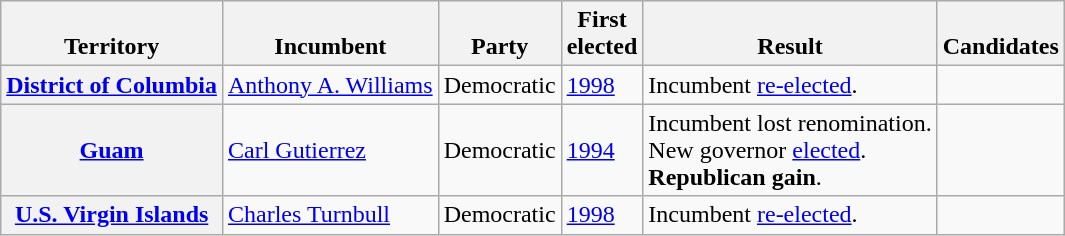<table class="wikitable sortable">
<tr valign=bottom>
<th>Territory</th>
<th>Incumbent</th>
<th>Party</th>
<th>First<br>elected</th>
<th>Result</th>
<th>Candidates</th>
</tr>
<tr>
<th><a href='#'>District of Columbia</a></th>
<td><a href='#'>Anthony A. Williams</a></td>
<td>Democratic</td>
<td><a href='#'>1998</a></td>
<td>Incumbent <a href='#'>re-elected</a>.</td>
<td nowrap></td>
</tr>
<tr>
<th><a href='#'>Guam</a></th>
<td><a href='#'>Carl Gutierrez</a></td>
<td>Democratic</td>
<td><a href='#'>1994</a></td>
<td>Incumbent lost renomination.<br>New governor <a href='#'>elected</a>.<br><strong>Republican gain</strong>.</td>
<td nowrap></td>
</tr>
<tr>
<th><a href='#'>U.S. Virgin Islands</a></th>
<td><a href='#'>Charles Turnbull</a></td>
<td>Democratic</td>
<td><a href='#'>1998</a></td>
<td>Incumbent <a href='#'>re-elected</a>.</td>
<td nowrap></td>
</tr>
</table>
